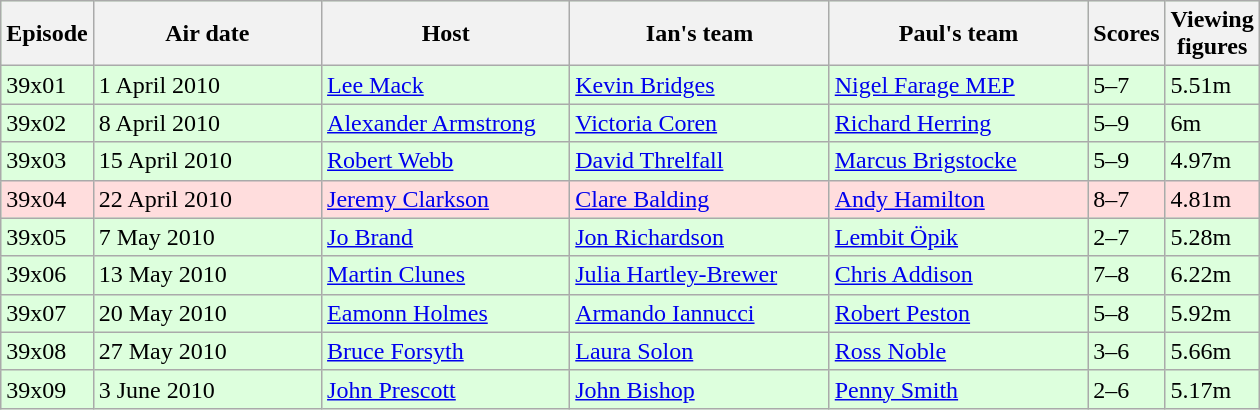<table class="wikitable"  style="width:840px; background:#dfd;">
<tr>
<th style="width:5%;">Episode</th>
<th style="width:21%;">Air date</th>
<th style="width:22%;">Host</th>
<th style="width:23%;">Ian's team</th>
<th style="width:23%;">Paul's team</th>
<th style="width:5%;">Scores</th>
<th style="width:120%;">Viewing figures</th>
</tr>
<tr>
<td>39x01</td>
<td>1 April 2010</td>
<td><a href='#'>Lee Mack</a></td>
<td><a href='#'>Kevin Bridges</a></td>
<td><a href='#'>Nigel Farage MEP</a></td>
<td>5–7</td>
<td>5.51m</td>
</tr>
<tr>
<td>39x02</td>
<td>8 April 2010</td>
<td><a href='#'>Alexander Armstrong</a></td>
<td><a href='#'>Victoria Coren</a></td>
<td><a href='#'>Richard Herring</a></td>
<td>5–9</td>
<td>6m</td>
</tr>
<tr>
<td>39x03</td>
<td>15 April 2010</td>
<td><a href='#'>Robert Webb</a></td>
<td><a href='#'>David Threlfall</a></td>
<td><a href='#'>Marcus Brigstocke</a></td>
<td>5–9</td>
<td>4.97m</td>
</tr>
<tr style="background:#fdd;">
<td>39x04</td>
<td>22 April 2010</td>
<td><a href='#'>Jeremy Clarkson</a></td>
<td><a href='#'>Clare Balding</a></td>
<td><a href='#'>Andy Hamilton</a></td>
<td>8–7</td>
<td>4.81m</td>
</tr>
<tr>
<td>39x05</td>
<td>7 May 2010</td>
<td><a href='#'>Jo Brand</a></td>
<td><a href='#'>Jon Richardson</a></td>
<td><a href='#'>Lembit Öpik</a></td>
<td>2–7</td>
<td>5.28m</td>
</tr>
<tr>
<td>39x06</td>
<td>13 May 2010</td>
<td><a href='#'>Martin Clunes</a></td>
<td><a href='#'>Julia Hartley-Brewer</a></td>
<td><a href='#'>Chris Addison</a></td>
<td>7–8</td>
<td>6.22m</td>
</tr>
<tr>
<td>39x07</td>
<td>20 May 2010</td>
<td><a href='#'>Eamonn Holmes</a></td>
<td><a href='#'>Armando Iannucci</a></td>
<td><a href='#'>Robert Peston</a></td>
<td>5–8</td>
<td>5.92m</td>
</tr>
<tr>
<td>39x08</td>
<td>27 May 2010</td>
<td><a href='#'>Bruce Forsyth</a></td>
<td><a href='#'>Laura Solon</a></td>
<td><a href='#'>Ross Noble</a></td>
<td>3–6</td>
<td>5.66m</td>
</tr>
<tr>
<td>39x09</td>
<td>3 June 2010</td>
<td><a href='#'>John Prescott</a></td>
<td><a href='#'>John Bishop</a></td>
<td><a href='#'>Penny Smith</a></td>
<td>2–6</td>
<td>5.17m</td>
</tr>
</table>
